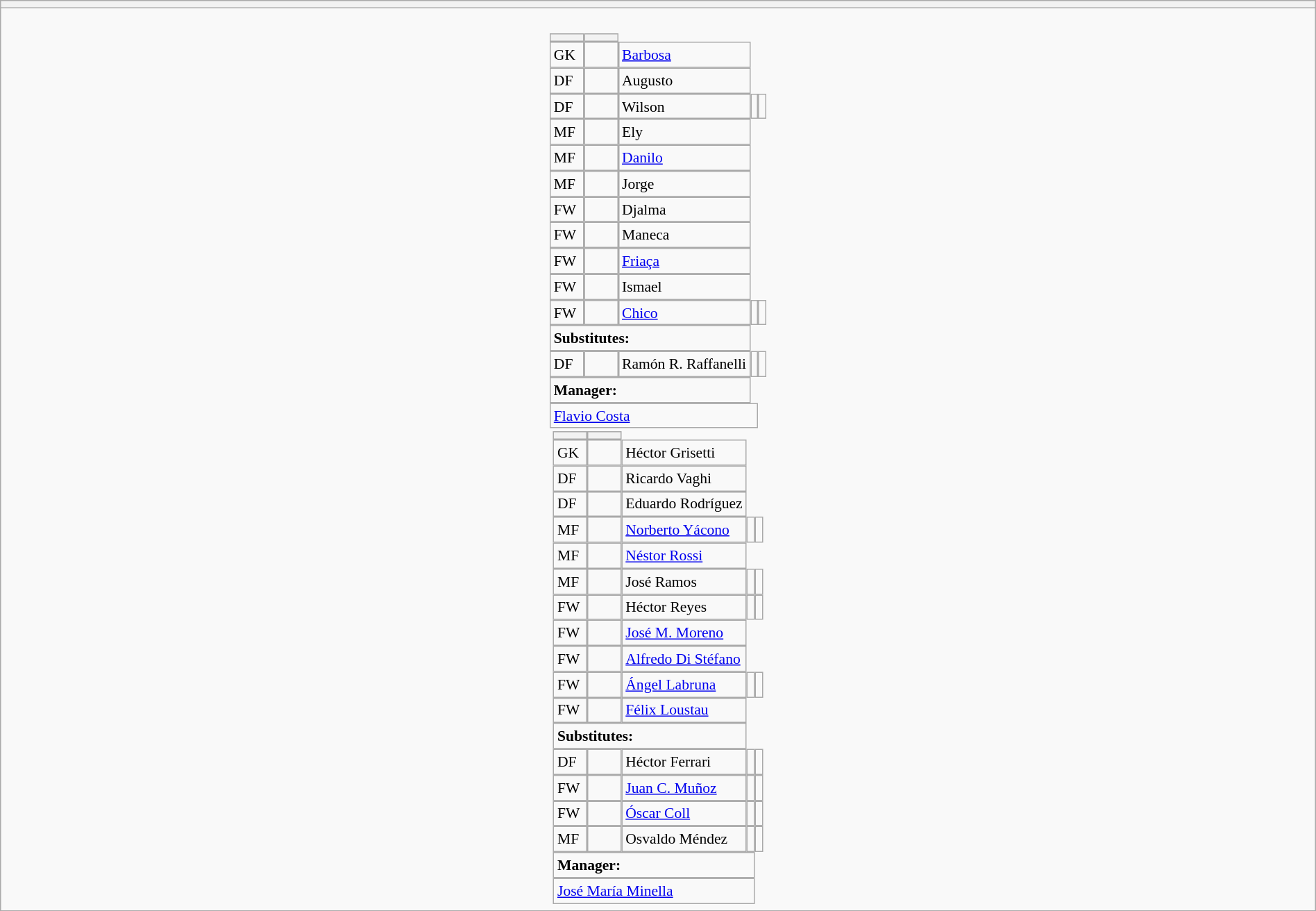<table style="width:100%" class="wikitable collapsible collapsed">
<tr>
<th></th>
</tr>
<tr>
<td><br>






<table style="font-size:90%; margin:0.2em auto;" cellspacing="0" cellpadding="0">
<tr>
<th width="25"></th>
<th width="25"></th>
</tr>
<tr>
<td>GK</td>
<td></td>
<td> <a href='#'>Barbosa</a></td>
</tr>
<tr>
<td>DF</td>
<td></td>
<td> Augusto</td>
</tr>
<tr>
<td>DF</td>
<td></td>
<td> Wilson</td>
<td></td>
<td></td>
</tr>
<tr>
<td>MF</td>
<td></td>
<td> Ely</td>
</tr>
<tr>
<td>MF</td>
<td></td>
<td> <a href='#'>Danilo</a></td>
</tr>
<tr>
<td>MF</td>
<td></td>
<td> Jorge</td>
</tr>
<tr>
<td>FW</td>
<td></td>
<td> Djalma</td>
</tr>
<tr>
<td>FW</td>
<td></td>
<td> Maneca</td>
</tr>
<tr>
<td>FW</td>
<td></td>
<td> <a href='#'>Friaça</a></td>
</tr>
<tr>
<td>FW</td>
<td></td>
<td> Ismael</td>
</tr>
<tr>
<td>FW</td>
<td></td>
<td> <a href='#'>Chico</a></td>
<td></td>
<td></td>
</tr>
<tr>
<td colspan=3><strong>Substitutes:</strong></td>
</tr>
<tr>
<td>DF</td>
<td></td>
<td> Ramón R. Raffanelli</td>
<td></td>
<td></td>
</tr>
<tr>
<td colspan=3><strong>Manager:</strong></td>
</tr>
<tr>
<td colspan=4> <a href='#'>Flavio Costa</a></td>
</tr>
</table>
<table cellspacing="0" cellpadding="0" style="font-size:90%; margin:0.2em auto;">
<tr>
<th width="25"></th>
<th width="25"></th>
</tr>
<tr>
<td>GK</td>
<td></td>
<td> Héctor Grisetti</td>
</tr>
<tr>
<td>DF</td>
<td></td>
<td> Ricardo Vaghi</td>
</tr>
<tr>
<td>DF</td>
<td></td>
<td> Eduardo Rodríguez</td>
</tr>
<tr>
<td>MF</td>
<td></td>
<td> <a href='#'>Norberto Yácono</a></td>
<td></td>
<td></td>
</tr>
<tr>
<td>MF</td>
<td></td>
<td> <a href='#'>Néstor Rossi</a></td>
</tr>
<tr>
<td>MF</td>
<td></td>
<td> José Ramos</td>
<td></td>
<td></td>
</tr>
<tr>
<td>FW</td>
<td></td>
<td> Héctor Reyes</td>
<td></td>
<td></td>
</tr>
<tr>
<td>FW</td>
<td></td>
<td> <a href='#'>José M. Moreno</a></td>
</tr>
<tr>
<td>FW</td>
<td></td>
<td> <a href='#'>Alfredo Di Stéfano</a></td>
</tr>
<tr>
<td>FW</td>
<td></td>
<td> <a href='#'>Ángel Labruna</a></td>
<td></td>
<td></td>
</tr>
<tr>
<td>FW</td>
<td></td>
<td> <a href='#'>Félix Loustau</a></td>
</tr>
<tr>
<td colspan=3><strong>Substitutes:</strong></td>
</tr>
<tr>
<td>DF</td>
<td></td>
<td> Héctor Ferrari</td>
<td></td>
<td></td>
</tr>
<tr>
<td>FW</td>
<td></td>
<td> <a href='#'>Juan C. Muñoz</a></td>
<td></td>
<td></td>
</tr>
<tr>
<td>FW</td>
<td></td>
<td> <a href='#'>Óscar Coll</a></td>
<td></td>
<td></td>
</tr>
<tr>
<td>MF</td>
<td></td>
<td> Osvaldo Méndez</td>
<td></td>
<td> </td>
</tr>
<tr>
<td colspan=4><strong>Manager:</strong></td>
</tr>
<tr>
<td colspan="4"> <a href='#'>José María Minella</a></td>
</tr>
</table>
</td>
</tr>
</table>
